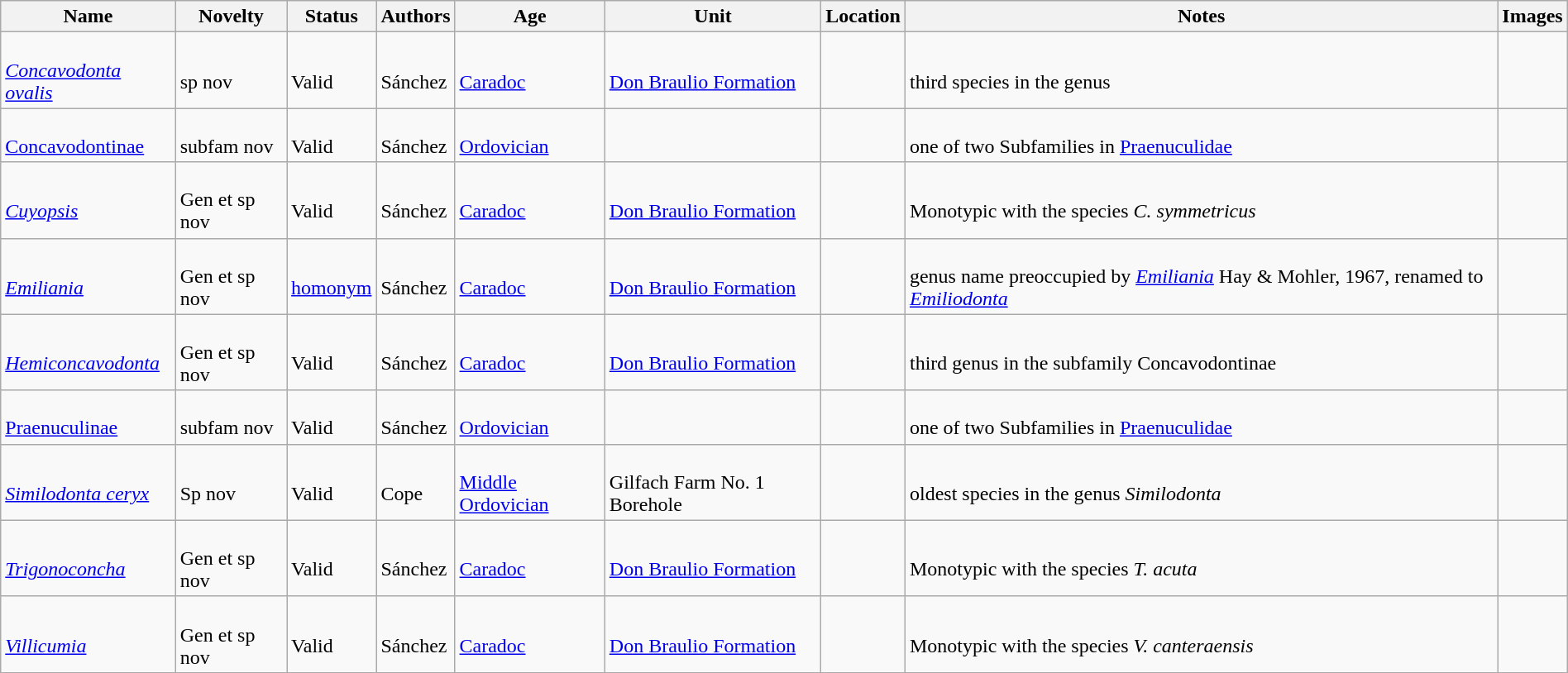<table class="wikitable sortable" align="center" width="100%">
<tr>
<th>Name</th>
<th>Novelty</th>
<th>Status</th>
<th>Authors</th>
<th>Age</th>
<th>Unit</th>
<th>Location</th>
<th>Notes</th>
<th>Images</th>
</tr>
<tr>
<td><br><em><a href='#'>Concavodonta ovalis</a></em></td>
<td><br>sp nov</td>
<td><br>Valid</td>
<td><br>Sánchez</td>
<td><br><a href='#'>Caradoc</a></td>
<td><br><a href='#'>Don Braulio Formation</a></td>
<td><br></td>
<td><br>third species in the genus</td>
<td></td>
</tr>
<tr>
<td><br><a href='#'>Concavodontinae</a></td>
<td><br>subfam nov</td>
<td><br>Valid</td>
<td><br>Sánchez</td>
<td><br><a href='#'>Ordovician</a></td>
<td></td>
<td></td>
<td><br>one of two Subfamilies in <a href='#'>Praenuculidae</a></td>
<td></td>
</tr>
<tr>
<td><br><em><a href='#'>Cuyopsis</a></em></td>
<td><br>Gen et sp nov</td>
<td><br>Valid</td>
<td><br>Sánchez</td>
<td><br><a href='#'>Caradoc</a></td>
<td><br><a href='#'>Don Braulio Formation</a></td>
<td><br></td>
<td><br>Monotypic with the species <em>C. symmetricus</em></td>
<td></td>
</tr>
<tr>
<td><br><em><a href='#'>Emiliania</a></em></td>
<td><br>Gen et sp nov</td>
<td><br><a href='#'>homonym</a></td>
<td><br>Sánchez</td>
<td><br><a href='#'>Caradoc</a></td>
<td><br><a href='#'>Don Braulio Formation</a></td>
<td><br></td>
<td><br>genus name preoccupied by <em><a href='#'>Emiliania</a></em>  Hay & Mohler, 1967, renamed to <em><a href='#'>Emiliodonta</a></em></td>
<td></td>
</tr>
<tr>
<td><br><em><a href='#'>Hemiconcavodonta</a></em></td>
<td><br>Gen et sp nov</td>
<td><br>Valid</td>
<td><br>Sánchez</td>
<td><br><a href='#'>Caradoc</a></td>
<td><br><a href='#'>Don Braulio Formation</a></td>
<td><br></td>
<td><br>third genus in the subfamily Concavodontinae</td>
<td></td>
</tr>
<tr>
<td><br><a href='#'>Praenuculinae</a></td>
<td><br>subfam nov</td>
<td><br>Valid</td>
<td><br>Sánchez</td>
<td><br><a href='#'>Ordovician</a></td>
<td></td>
<td></td>
<td><br>one of two Subfamilies in <a href='#'>Praenuculidae</a></td>
<td></td>
</tr>
<tr>
<td><br><em><a href='#'>Similodonta ceryx</a></em></td>
<td><br>Sp nov</td>
<td><br>Valid</td>
<td><br>Cope</td>
<td><br><a href='#'>Middle Ordovician</a></td>
<td><br>Gilfach Farm No. 1 Borehole</td>
<td><br></td>
<td><br>oldest species in the genus <em>Similodonta</em></td>
<td></td>
</tr>
<tr>
<td><br><em><a href='#'>Trigonoconcha</a></em></td>
<td><br>Gen et sp nov</td>
<td><br>Valid</td>
<td><br>Sánchez</td>
<td><br><a href='#'>Caradoc</a></td>
<td><br><a href='#'>Don Braulio Formation</a></td>
<td><br></td>
<td><br>Monotypic with the species <em>T. acuta</em></td>
<td></td>
</tr>
<tr>
<td><br><em><a href='#'>Villicumia</a></em></td>
<td><br>Gen et sp nov</td>
<td><br>Valid</td>
<td><br>Sánchez</td>
<td><br><a href='#'>Caradoc</a></td>
<td><br><a href='#'>Don Braulio Formation</a></td>
<td><br></td>
<td><br>Monotypic with the species <em>V. canteraensis</em></td>
<td></td>
</tr>
<tr>
</tr>
</table>
